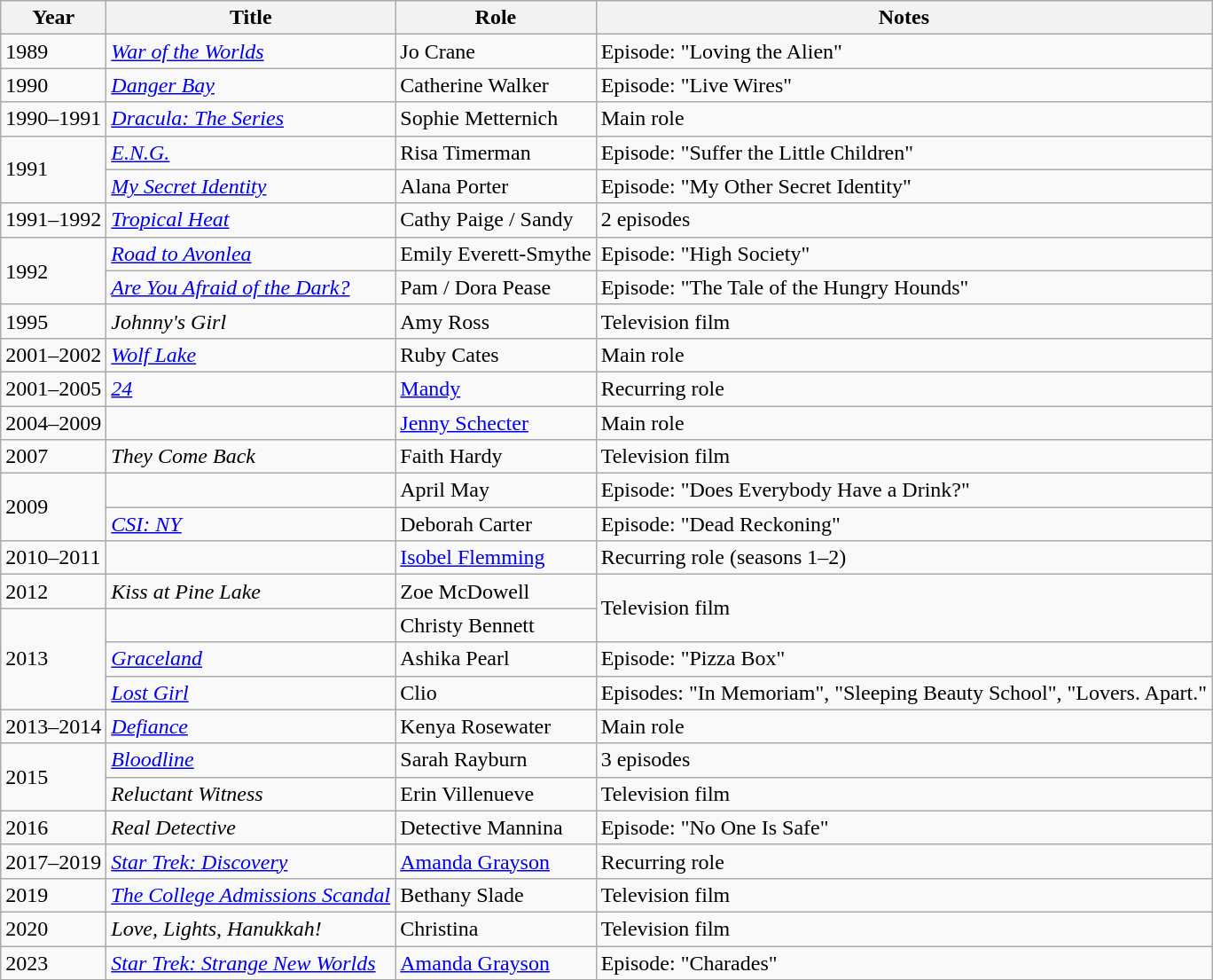<table class="wikitable sortable">
<tr>
<th>Year</th>
<th>Title</th>
<th>Role</th>
<th class="unsortable">Notes</th>
</tr>
<tr>
<td>1989</td>
<td><em><a href='#'>War of the Worlds</a></em></td>
<td>Jo Crane</td>
<td>Episode: "Loving the Alien"</td>
</tr>
<tr>
<td>1990</td>
<td><em><a href='#'>Danger Bay</a></em></td>
<td>Catherine Walker</td>
<td>Episode: "Live Wires"</td>
</tr>
<tr>
<td>1990–1991</td>
<td><em><a href='#'>Dracula: The Series</a></em></td>
<td>Sophie Metternich</td>
<td>Main role</td>
</tr>
<tr>
<td rowspan="2">1991</td>
<td><em><a href='#'>E.N.G.</a></em></td>
<td>Risa Timerman</td>
<td>Episode: "Suffer the Little Children"</td>
</tr>
<tr>
<td><em><a href='#'>My Secret Identity</a></em></td>
<td>Alana Porter</td>
<td>Episode: "My Other Secret Identity"</td>
</tr>
<tr>
<td>1991–1992</td>
<td><em><a href='#'>Tropical Heat</a></em></td>
<td>Cathy Paige / Sandy</td>
<td>2 episodes</td>
</tr>
<tr>
<td rowspan="2">1992</td>
<td><em><a href='#'>Road to Avonlea</a></em></td>
<td>Emily Everett-Smythe</td>
<td>Episode: "High Society"</td>
</tr>
<tr>
<td><em><a href='#'>Are You Afraid of the Dark?</a></em></td>
<td>Pam / Dora Pease</td>
<td>Episode: "The Tale of the Hungry Hounds"</td>
</tr>
<tr>
<td>1995</td>
<td><em>Johnny's Girl</em></td>
<td>Amy Ross</td>
<td>Television film</td>
</tr>
<tr>
<td>2001–2002</td>
<td><em><a href='#'>Wolf Lake</a></em></td>
<td>Ruby Cates</td>
<td>Main role</td>
</tr>
<tr>
<td>2001–2005</td>
<td><em><a href='#'>24</a></em></td>
<td><a href='#'>Mandy</a></td>
<td>Recurring role</td>
</tr>
<tr>
<td>2004–2009</td>
<td><em></em></td>
<td><a href='#'>Jenny Schecter</a></td>
<td>Main role</td>
</tr>
<tr>
<td>2007</td>
<td><em>They Come Back</em></td>
<td>Faith Hardy</td>
<td>Television film</td>
</tr>
<tr>
<td rowspan="2">2009</td>
<td><em></em></td>
<td>April May</td>
<td>Episode: "Does Everybody Have a Drink?"</td>
</tr>
<tr>
<td><em><a href='#'>CSI: NY</a></em></td>
<td>Deborah Carter</td>
<td>Episode: "Dead Reckoning"</td>
</tr>
<tr>
<td>2010–2011</td>
<td><em></em></td>
<td><a href='#'>Isobel Flemming</a></td>
<td>Recurring role (seasons 1–2)</td>
</tr>
<tr>
<td>2012</td>
<td><em>Kiss at Pine Lake</em></td>
<td>Zoe McDowell</td>
<td rowspan="2">Television film</td>
</tr>
<tr>
<td rowspan="3">2013</td>
<td><em></em></td>
<td>Christy Bennett</td>
</tr>
<tr>
<td><em><a href='#'>Graceland</a></em></td>
<td>Ashika Pearl</td>
<td>Episode: "Pizza Box"</td>
</tr>
<tr>
<td><em><a href='#'>Lost Girl</a></em></td>
<td>Clio</td>
<td>Episodes: "In Memoriam", "Sleeping Beauty School", "Lovers. Apart."</td>
</tr>
<tr>
<td>2013–2014</td>
<td><em><a href='#'>Defiance</a></em></td>
<td>Kenya Rosewater</td>
<td>Main role</td>
</tr>
<tr>
<td rowspan="2">2015</td>
<td><em><a href='#'>Bloodline</a></em></td>
<td>Sarah Rayburn</td>
<td>3 episodes</td>
</tr>
<tr>
<td><em>Reluctant Witness</em></td>
<td>Erin Villenueve</td>
<td>Television film</td>
</tr>
<tr>
<td>2016</td>
<td><em>Real Detective</em></td>
<td>Detective Mannina</td>
<td>Episode: "No One Is Safe"</td>
</tr>
<tr>
<td>2017–2019</td>
<td><em><a href='#'>Star Trek: Discovery</a></em></td>
<td><a href='#'>Amanda Grayson</a></td>
<td>Recurring role</td>
</tr>
<tr>
<td>2019</td>
<td data-sort-value="College Admissions Scandal, The"><em><a href='#'>The College Admissions Scandal</a></em></td>
<td>Bethany Slade</td>
<td>Television film</td>
</tr>
<tr>
<td>2020</td>
<td><em>Love, Lights, Hanukkah!</em></td>
<td>Christina</td>
<td>Television film</td>
</tr>
<tr>
<td>2023</td>
<td><em><a href='#'>Star Trek: Strange New Worlds</a></em></td>
<td><a href='#'>Amanda Grayson</a></td>
<td>Episode: "Charades"</td>
</tr>
</table>
